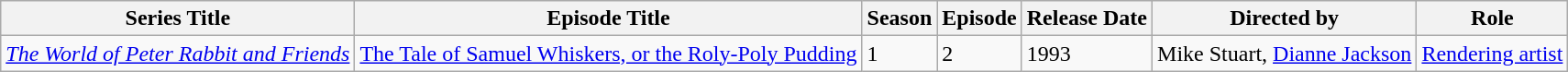<table class="wikitable sortable">
<tr>
<th>Series Title</th>
<th>Episode Title</th>
<th>Season</th>
<th>Episode</th>
<th>Release Date</th>
<th>Directed by</th>
<th>Role</th>
</tr>
<tr>
<td><em><a href='#'>The World of Peter Rabbit and Friends</a></em></td>
<td><a href='#'>The Tale of Samuel Whiskers, or the Roly-Poly Pudding</a></td>
<td>1</td>
<td>2</td>
<td>1993</td>
<td>Mike Stuart, <a href='#'>Dianne Jackson</a></td>
<td><a href='#'>Rendering artist</a></td>
</tr>
</table>
